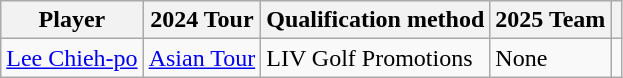<table class="wikitable">
<tr>
<th>Player</th>
<th>2024 Tour</th>
<th>Qualification method</th>
<th>2025 Team</th>
<th></th>
</tr>
<tr>
<td> <a href='#'>Lee Chieh-po</a></td>
<td><a href='#'>Asian Tour</a></td>
<td>LIV Golf Promotions</td>
<td>None</td>
<td></td>
</tr>
</table>
